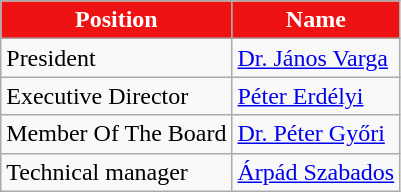<table class="wikitable">
<tr>
<th style="color:white; background:#EE1212">Position</th>
<th style="color:white; background:#EE1212">Name</th>
</tr>
<tr>
<td>President</td>
<td> <a href='#'>Dr. János Varga</a></td>
</tr>
<tr>
<td>Executive Director</td>
<td> <a href='#'>Péter Erdélyi</a></td>
</tr>
<tr>
<td>Member Of The Board</td>
<td> <a href='#'>Dr. Péter Győri</a></td>
</tr>
<tr>
<td>Technical manager</td>
<td> <a href='#'>Árpád Szabados</a></td>
</tr>
</table>
